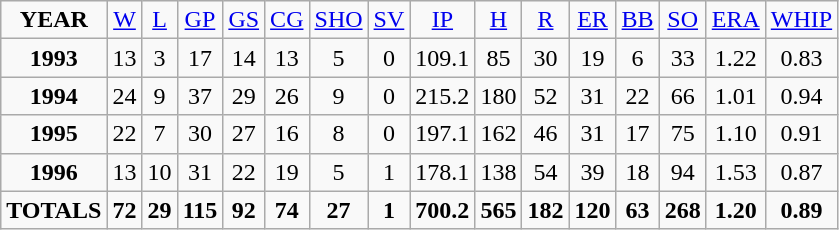<table class="wikitable">
<tr align=center>
<td><strong>YEAR</strong></td>
<td><a href='#'>W</a></td>
<td><a href='#'>L</a></td>
<td><a href='#'>GP</a></td>
<td><a href='#'>GS</a></td>
<td><a href='#'>CG</a></td>
<td><a href='#'>SHO</a></td>
<td><a href='#'>SV</a></td>
<td><a href='#'>IP</a></td>
<td><a href='#'>H</a></td>
<td><a href='#'>R</a></td>
<td><a href='#'>ER</a></td>
<td><a href='#'>BB</a></td>
<td><a href='#'>SO</a></td>
<td><a href='#'>ERA</a></td>
<td><a href='#'>WHIP</a></td>
</tr>
<tr align=center>
<td><strong>1993</strong></td>
<td>13</td>
<td>3</td>
<td>17</td>
<td>14</td>
<td>13</td>
<td>5</td>
<td>0</td>
<td>109.1</td>
<td>85</td>
<td>30</td>
<td>19</td>
<td>6</td>
<td>33</td>
<td>1.22</td>
<td>0.83</td>
</tr>
<tr align=center>
<td><strong>1994</strong></td>
<td>24</td>
<td>9</td>
<td>37</td>
<td>29</td>
<td>26</td>
<td>9</td>
<td>0</td>
<td>215.2</td>
<td>180</td>
<td>52</td>
<td>31</td>
<td>22</td>
<td>66</td>
<td>1.01</td>
<td>0.94</td>
</tr>
<tr align=center>
<td><strong>1995</strong></td>
<td>22</td>
<td>7</td>
<td>30</td>
<td>27</td>
<td>16</td>
<td>8</td>
<td>0</td>
<td>197.1</td>
<td>162</td>
<td>46</td>
<td>31</td>
<td>17</td>
<td>75</td>
<td>1.10</td>
<td>0.91</td>
</tr>
<tr align=center>
<td><strong>1996</strong></td>
<td>13</td>
<td>10</td>
<td>31</td>
<td>22</td>
<td>19</td>
<td>5</td>
<td>1</td>
<td>178.1</td>
<td>138</td>
<td>54</td>
<td>39</td>
<td>18</td>
<td>94</td>
<td>1.53</td>
<td>0.87</td>
</tr>
<tr align=center>
<td><strong>TOTALS</strong></td>
<td><strong>72</strong></td>
<td><strong>29</strong></td>
<td><strong>115</strong></td>
<td><strong>92</strong></td>
<td><strong>74</strong></td>
<td><strong>27</strong></td>
<td><strong>1</strong></td>
<td><strong>700.2</strong></td>
<td><strong>565</strong></td>
<td><strong>182</strong></td>
<td><strong>120</strong></td>
<td><strong>63</strong></td>
<td><strong>268</strong></td>
<td><strong>1.20</strong></td>
<td><strong>0.89</strong></td>
</tr>
</table>
